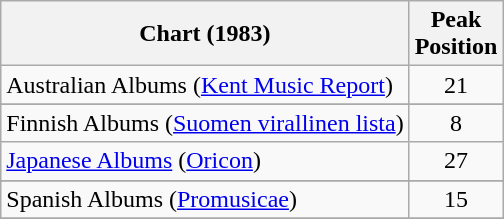<table class="wikitable sortable">
<tr>
<th>Chart (1983)</th>
<th>Peak<br>Position</th>
</tr>
<tr>
<td>Australian Albums (<a href='#'>Kent Music Report</a>)</td>
<td style="text-align:center;">21</td>
</tr>
<tr>
</tr>
<tr>
<td>Finnish Albums (<a href='#'>Suomen virallinen lista</a>)</td>
<td align="center">8</td>
</tr>
<tr>
<td><a href='#'>Japanese Albums</a> (<a href='#'>Oricon</a>)</td>
<td align="center">27</td>
</tr>
<tr>
</tr>
<tr>
</tr>
<tr>
</tr>
<tr>
<td>Spanish Albums (<a href='#'>Promusicae</a>)</td>
<td align="center">15</td>
</tr>
<tr>
</tr>
<tr>
</tr>
<tr>
</tr>
<tr>
</tr>
<tr>
</tr>
</table>
